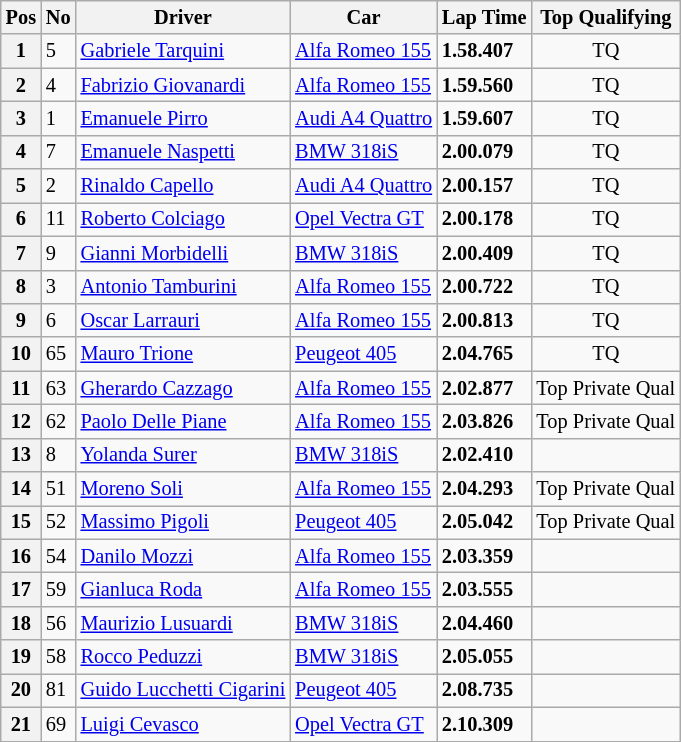<table class="wikitable" style="font-size: 85%;">
<tr>
<th>Pos</th>
<th>No</th>
<th>Driver</th>
<th>Car</th>
<th>Lap Time</th>
<th>Top Qualifying</th>
</tr>
<tr>
<th>1</th>
<td>5</td>
<td> <a href='#'>Gabriele Tarquini</a></td>
<td><a href='#'>Alfa Romeo 155</a></td>
<td><strong>1.58.407</strong></td>
<td align=center>TQ</td>
</tr>
<tr>
<th>2</th>
<td>4</td>
<td> <a href='#'>Fabrizio Giovanardi</a></td>
<td><a href='#'>Alfa Romeo 155</a></td>
<td><strong>1.59.560</strong></td>
<td align=center>TQ</td>
</tr>
<tr>
<th>3</th>
<td>1</td>
<td> <a href='#'>Emanuele Pirro</a></td>
<td><a href='#'>Audi A4 Quattro</a></td>
<td><strong>1.59.607</strong></td>
<td align=center>TQ</td>
</tr>
<tr>
<th>4</th>
<td>7</td>
<td> <a href='#'>Emanuele Naspetti</a></td>
<td><a href='#'>BMW 318iS</a></td>
<td><strong>2.00.079</strong></td>
<td align=center>TQ</td>
</tr>
<tr>
<th>5</th>
<td>2</td>
<td> <a href='#'>Rinaldo Capello</a></td>
<td><a href='#'>Audi A4 Quattro</a></td>
<td><strong>2.00.157</strong></td>
<td align=center>TQ</td>
</tr>
<tr>
<th>6</th>
<td>11</td>
<td> <a href='#'>Roberto Colciago</a></td>
<td><a href='#'> Opel Vectra GT</a></td>
<td><strong>2.00.178</strong></td>
<td align=center>TQ</td>
</tr>
<tr>
<th>7</th>
<td>9</td>
<td> <a href='#'>Gianni Morbidelli</a></td>
<td><a href='#'>BMW 318iS</a></td>
<td><strong>2.00.409</strong></td>
<td align=center>TQ</td>
</tr>
<tr>
<th>8</th>
<td>3</td>
<td> <a href='#'>Antonio Tamburini</a></td>
<td><a href='#'>Alfa Romeo 155</a></td>
<td><strong>2.00.722</strong></td>
<td align=center>TQ</td>
</tr>
<tr>
<th>9</th>
<td>6</td>
<td> <a href='#'>Oscar Larrauri</a></td>
<td><a href='#'>Alfa Romeo 155</a></td>
<td><strong>2.00.813</strong></td>
<td align=center>TQ</td>
</tr>
<tr>
<th>10</th>
<td>65</td>
<td> <a href='#'>Mauro Trione</a></td>
<td><a href='#'>Peugeot 405</a></td>
<td><strong>2.04.765</strong></td>
<td align=center>TQ</td>
</tr>
<tr>
<th>11</th>
<td>63</td>
<td> <a href='#'>Gherardo Cazzago</a></td>
<td><a href='#'>Alfa Romeo 155</a></td>
<td><strong>2.02.877</strong></td>
<td align=center>Top Private Qual</td>
</tr>
<tr>
<th>12</th>
<td>62</td>
<td> <a href='#'>Paolo Delle Piane</a></td>
<td><a href='#'>Alfa Romeo 155</a></td>
<td><strong>2.03.826</strong></td>
<td align=center>Top Private Qual</td>
</tr>
<tr>
<th>13</th>
<td>8</td>
<td> <a href='#'>Yolanda Surer</a></td>
<td><a href='#'>BMW 318iS</a></td>
<td><strong>2.02.410</strong></td>
<td></td>
</tr>
<tr>
<th>14</th>
<td>51</td>
<td> <a href='#'>Moreno Soli</a></td>
<td><a href='#'>Alfa Romeo 155</a></td>
<td><strong>2.04.293</strong></td>
<td align=center>Top Private Qual</td>
</tr>
<tr>
<th>15</th>
<td>52</td>
<td> <a href='#'>Massimo Pigoli</a></td>
<td><a href='#'>Peugeot 405</a></td>
<td><strong>2.05.042</strong></td>
<td align=center>Top Private Qual</td>
</tr>
<tr>
<th>16</th>
<td>54</td>
<td> <a href='#'>Danilo Mozzi</a></td>
<td><a href='#'>Alfa Romeo 155</a></td>
<td><strong>2.03.359</strong></td>
<td></td>
</tr>
<tr>
<th>17</th>
<td>59</td>
<td> <a href='#'>Gianluca Roda</a></td>
<td><a href='#'>Alfa Romeo 155</a></td>
<td><strong>2.03.555</strong></td>
<td></td>
</tr>
<tr>
<th>18</th>
<td>56</td>
<td> <a href='#'>Maurizio Lusuardi</a></td>
<td><a href='#'>BMW 318iS</a></td>
<td><strong>2.04.460</strong></td>
<td></td>
</tr>
<tr>
<th>19</th>
<td>58</td>
<td> <a href='#'>Rocco Peduzzi</a></td>
<td><a href='#'>BMW 318iS</a></td>
<td><strong>2.05.055</strong></td>
<td></td>
</tr>
<tr>
<th>20</th>
<td>81</td>
<td> <a href='#'>Guido Lucchetti Cigarini</a></td>
<td><a href='#'>Peugeot 405</a></td>
<td><strong>2.08.735</strong></td>
<td></td>
</tr>
<tr>
<th>21</th>
<td>69</td>
<td> <a href='#'>Luigi Cevasco</a></td>
<td><a href='#'> Opel Vectra GT</a></td>
<td><strong>2.10.309</strong></td>
<td></td>
</tr>
<tr>
</tr>
</table>
